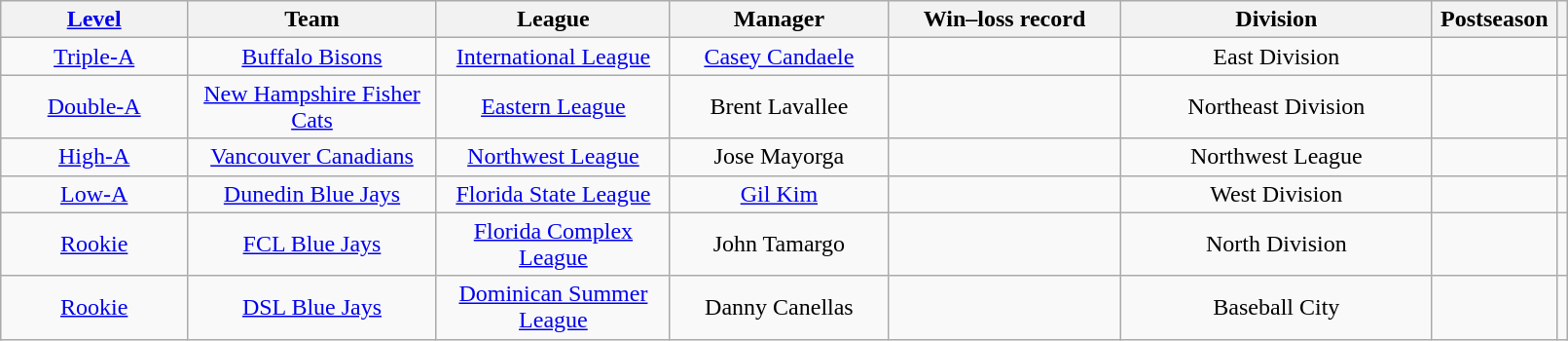<table class="wikitable" style="width:85%; text-align:center;">
<tr>
<th style="width:12%;"><a href='#'>Level</a></th>
<th style="width:16%;">Team</th>
<th style="width:15%;">League</th>
<th style="width:14%;">Manager</th>
<th style="width:15%;">Win–loss record</th>
<th style="width:20%;">Division</th>
<th style="width:20%;">Postseason</th>
<th style="width:5%;"></th>
</tr>
<tr>
<td><a href='#'>Triple-A</a></td>
<td><a href='#'>Buffalo Bisons</a></td>
<td><a href='#'>International League</a></td>
<td><a href='#'>Casey Candaele</a></td>
<td></td>
<td>East Division</td>
<td></td>
<td></td>
</tr>
<tr>
<td><a href='#'>Double-A</a></td>
<td><a href='#'>New Hampshire Fisher Cats</a></td>
<td><a href='#'>Eastern League</a></td>
<td>Brent Lavallee</td>
<td></td>
<td>Northeast Division</td>
<td></td>
<td></td>
</tr>
<tr>
<td><a href='#'>High-A</a></td>
<td><a href='#'>Vancouver Canadians</a></td>
<td><a href='#'>Northwest League</a></td>
<td>Jose Mayorga</td>
<td></td>
<td>Northwest League</td>
<td></td>
<td></td>
</tr>
<tr>
<td><a href='#'>Low-A</a></td>
<td><a href='#'>Dunedin Blue Jays</a></td>
<td><a href='#'>Florida State League</a></td>
<td><a href='#'>Gil Kim</a></td>
<td></td>
<td>West Division</td>
<td></td>
<td></td>
</tr>
<tr>
<td><a href='#'>Rookie</a></td>
<td><a href='#'>FCL Blue Jays</a></td>
<td><a href='#'>Florida Complex League</a></td>
<td>John Tamargo</td>
<td></td>
<td>North Division</td>
<td></td>
<td></td>
</tr>
<tr>
<td><a href='#'>Rookie</a></td>
<td><a href='#'>DSL Blue Jays</a></td>
<td><a href='#'>Dominican Summer League</a></td>
<td>Danny Canellas</td>
<td></td>
<td>Baseball City</td>
<td></td>
<td></td>
</tr>
</table>
